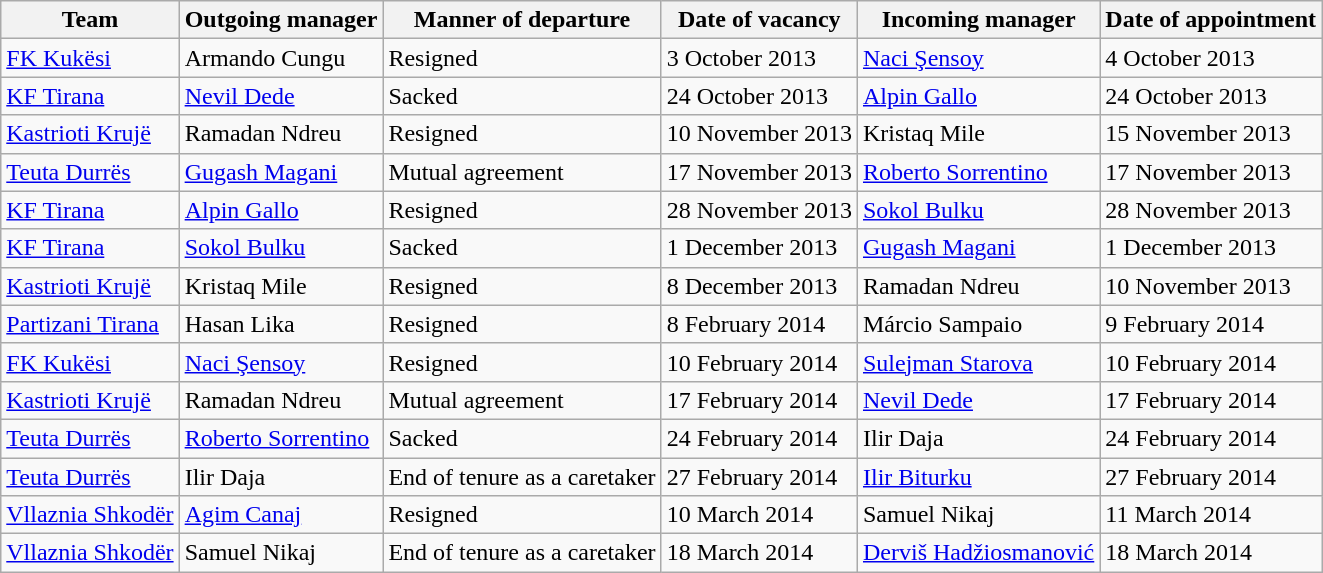<table class="wikitable sortable">
<tr>
<th>Team</th>
<th>Outgoing manager</th>
<th>Manner of departure</th>
<th>Date of vacancy</th>
<th>Incoming manager</th>
<th>Date of appointment</th>
</tr>
<tr>
<td><a href='#'>FK Kukësi</a></td>
<td> Armando Cungu</td>
<td>Resigned</td>
<td>3 October 2013</td>
<td> <a href='#'>Naci Şensoy</a></td>
<td>4 October 2013</td>
</tr>
<tr>
<td><a href='#'>KF Tirana</a></td>
<td> <a href='#'>Nevil Dede</a></td>
<td>Sacked</td>
<td>24 October 2013</td>
<td> <a href='#'>Alpin Gallo</a></td>
<td>24 October 2013</td>
</tr>
<tr>
<td><a href='#'>Kastrioti Krujë</a></td>
<td> Ramadan Ndreu</td>
<td>Resigned</td>
<td>10 November 2013</td>
<td> Kristaq Mile</td>
<td>15 November 2013</td>
</tr>
<tr>
<td><a href='#'>Teuta Durrës</a></td>
<td> <a href='#'>Gugash Magani</a></td>
<td>Mutual agreement</td>
<td>17 November 2013</td>
<td> <a href='#'>Roberto Sorrentino</a></td>
<td>17 November 2013</td>
</tr>
<tr>
<td><a href='#'>KF Tirana</a></td>
<td> <a href='#'>Alpin Gallo</a></td>
<td>Resigned</td>
<td>28 November 2013</td>
<td> <a href='#'>Sokol Bulku</a></td>
<td>28 November 2013</td>
</tr>
<tr>
<td><a href='#'>KF Tirana</a></td>
<td> <a href='#'>Sokol Bulku</a></td>
<td>Sacked</td>
<td>1 December 2013</td>
<td> <a href='#'>Gugash Magani</a></td>
<td>1 December 2013</td>
</tr>
<tr>
<td><a href='#'>Kastrioti Krujë</a></td>
<td> Kristaq Mile</td>
<td>Resigned</td>
<td>8 December 2013</td>
<td> Ramadan Ndreu</td>
<td>10 November 2013</td>
</tr>
<tr>
<td><a href='#'>Partizani Tirana</a></td>
<td> Hasan Lika</td>
<td>Resigned</td>
<td>8 February 2014</td>
<td> Márcio Sampaio</td>
<td>9 February 2014</td>
</tr>
<tr>
<td><a href='#'>FK Kukësi</a></td>
<td> <a href='#'>Naci Şensoy</a></td>
<td>Resigned</td>
<td>10 February 2014</td>
<td> <a href='#'>Sulejman Starova</a></td>
<td>10 February 2014</td>
</tr>
<tr>
<td><a href='#'>Kastrioti Krujë</a></td>
<td> Ramadan Ndreu</td>
<td>Mutual agreement</td>
<td>17 February 2014</td>
<td> <a href='#'>Nevil Dede</a></td>
<td>17 February 2014</td>
</tr>
<tr>
<td><a href='#'>Teuta Durrës</a></td>
<td> <a href='#'>Roberto Sorrentino</a></td>
<td>Sacked</td>
<td>24 February 2014</td>
<td> Ilir Daja</td>
<td>24 February 2014</td>
</tr>
<tr>
<td><a href='#'>Teuta Durrës</a></td>
<td> Ilir Daja</td>
<td>End of tenure as a caretaker</td>
<td>27 February 2014</td>
<td> <a href='#'>Ilir Biturku</a></td>
<td>27 February 2014</td>
</tr>
<tr>
<td><a href='#'>Vllaznia Shkodër</a></td>
<td> <a href='#'>Agim Canaj</a></td>
<td>Resigned</td>
<td>10 March 2014</td>
<td> Samuel Nikaj</td>
<td>11 March 2014</td>
</tr>
<tr>
<td><a href='#'>Vllaznia Shkodër</a></td>
<td> Samuel Nikaj</td>
<td>End of tenure as a caretaker</td>
<td>18 March 2014</td>
<td> <a href='#'>Derviš Hadžiosmanović</a></td>
<td>18 March 2014</td>
</tr>
</table>
